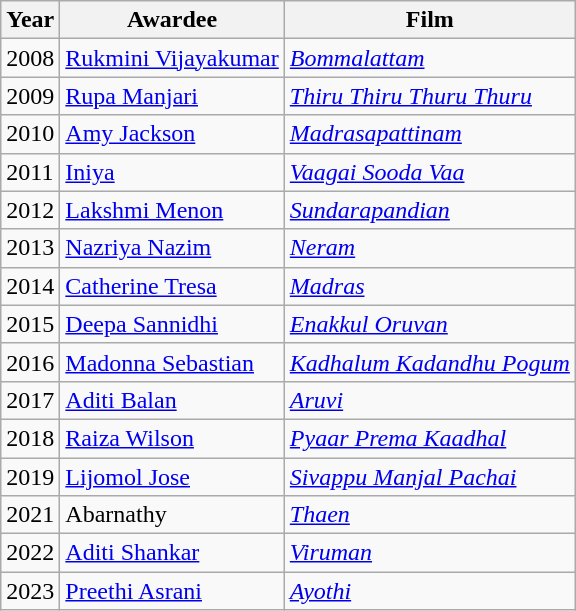<table class="wikitable">
<tr>
<th>Year</th>
<th>Awardee</th>
<th>Film</th>
</tr>
<tr>
<td>2008</td>
<td><a href='#'>Rukmini Vijayakumar</a></td>
<td><em><a href='#'>Bommalattam</a></em></td>
</tr>
<tr>
<td>2009</td>
<td><a href='#'>Rupa Manjari</a></td>
<td><em><a href='#'>Thiru Thiru Thuru Thuru</a></em></td>
</tr>
<tr>
<td>2010</td>
<td><a href='#'>Amy Jackson</a></td>
<td><em><a href='#'>Madrasapattinam</a></em></td>
</tr>
<tr>
<td>2011</td>
<td><a href='#'>Iniya</a></td>
<td><em><a href='#'>Vaagai Sooda Vaa</a></em></td>
</tr>
<tr>
<td>2012</td>
<td><a href='#'>Lakshmi Menon</a></td>
<td><em><a href='#'>Sundarapandian</a></em></td>
</tr>
<tr>
<td>2013</td>
<td><a href='#'>Nazriya Nazim</a></td>
<td><em><a href='#'>Neram</a></em></td>
</tr>
<tr>
<td>2014</td>
<td><a href='#'>Catherine Tresa</a></td>
<td><em><a href='#'>Madras</a></em></td>
</tr>
<tr>
<td>2015</td>
<td><a href='#'>Deepa Sannidhi</a></td>
<td><em><a href='#'>Enakkul Oruvan</a></em></td>
</tr>
<tr>
<td>2016</td>
<td><a href='#'>Madonna Sebastian</a></td>
<td><em><a href='#'>Kadhalum Kadandhu Pogum</a></em></td>
</tr>
<tr>
<td>2017</td>
<td><a href='#'>Aditi Balan</a></td>
<td><em><a href='#'>Aruvi</a></em></td>
</tr>
<tr>
<td>2018</td>
<td><a href='#'>Raiza Wilson</a></td>
<td><em><a href='#'>Pyaar Prema Kaadhal</a></em></td>
</tr>
<tr>
<td>2019</td>
<td><a href='#'>Lijomol Jose</a></td>
<td><em><a href='#'>Sivappu Manjal Pachai</a></em></td>
</tr>
<tr>
<td>2021</td>
<td>Abarnathy</td>
<td><em><a href='#'>Thaen</a></em></td>
</tr>
<tr>
<td>2022</td>
<td><a href='#'>Aditi Shankar</a></td>
<td><em><a href='#'>Viruman</a></em></td>
</tr>
<tr>
<td>2023</td>
<td><a href='#'>Preethi Asrani</a></td>
<td><em><a href='#'>Ayothi</a></em></td>
</tr>
</table>
